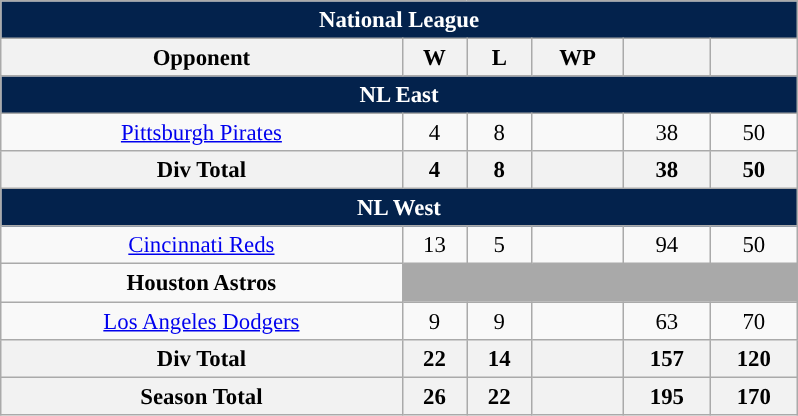<table class="wikitable" style="margin:1em auto; font-size:95%; text-align:center; width:35em;">
<tr>
<th colspan="7" style="background:#03224c; color:#ffffff;">National League</th>
</tr>
<tr>
<th>Opponent</th>
<th>W</th>
<th>L</th>
<th>WP</th>
<th></th>
<th></th>
</tr>
<tr>
<th colspan="7" style="background:#03224c; color:#ffffff;">NL East</th>
</tr>
<tr>
<td><a href='#'><span>Pittsburgh Pirates</span></a></td>
<td>4</td>
<td>8</td>
<td></td>
<td>38</td>
<td>50</td>
</tr>
<tr>
<th>Div Total</th>
<th>4</th>
<th>8</th>
<th></th>
<th>38</th>
<th>50</th>
</tr>
<tr>
<th colspan="7" style="background:#03224c; color:#ffffff;">NL West</th>
</tr>
<tr>
<td><a href='#'><span>Cincinnati Reds</span></a></td>
<td>13</td>
<td>5</td>
<td></td>
<td>94</td>
<td>50</td>
</tr>
<tr>
<td><span><strong>Houston Astros</strong></span></td>
<td colspan=5 style="background:darkgray;"></td>
</tr>
<tr>
<td><a href='#'><span>Los Angeles Dodgers</span></a></td>
<td>9</td>
<td>9</td>
<td></td>
<td>63</td>
<td>70</td>
</tr>
<tr>
<th>Div Total</th>
<th>22</th>
<th>14</th>
<th></th>
<th>157</th>
<th>120</th>
</tr>
<tr>
<th>Season Total</th>
<th>26</th>
<th>22</th>
<th></th>
<th>195</th>
<th>170</th>
</tr>
</table>
